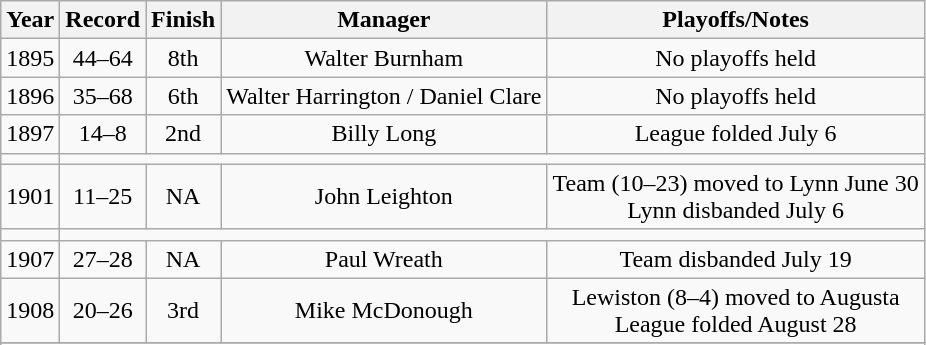<table class="wikitable" style="text-align:center">
<tr>
<th>Year</th>
<th>Record</th>
<th>Finish</th>
<th>Manager</th>
<th>Playoffs/Notes</th>
</tr>
<tr align=center>
<td>1895</td>
<td>44–64</td>
<td>8th</td>
<td>Walter Burnham</td>
<td>No playoffs held</td>
</tr>
<tr align=center>
<td>1896</td>
<td>35–68</td>
<td>6th</td>
<td>Walter Harrington / Daniel Clare</td>
<td>No playoffs held</td>
</tr>
<tr align=center>
<td>1897</td>
<td>14–8</td>
<td>2nd</td>
<td>Billy Long</td>
<td>League folded July 6</td>
</tr>
<tr align=center>
<td></td>
</tr>
<tr align=center>
<td>1901</td>
<td>11–25</td>
<td>NA</td>
<td>John Leighton</td>
<td>Team (10–23) moved to Lynn June 30<br>Lynn disbanded July 6</td>
</tr>
<tr align=center>
<td></td>
</tr>
<tr align=center>
<td>1907</td>
<td>27–28</td>
<td>NA</td>
<td>Paul Wreath</td>
<td>Team disbanded July 19</td>
</tr>
<tr align=center>
<td>1908</td>
<td>20–26</td>
<td>3rd</td>
<td>Mike McDonough</td>
<td>Lewiston (8–4) moved to Augusta<br>League folded August 28</td>
</tr>
<tr align=center>
</tr>
<tr>
</tr>
</table>
